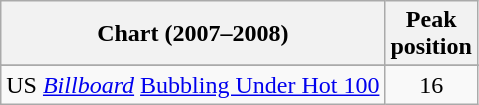<table class="wikitable sortable">
<tr>
<th>Chart (2007–2008)</th>
<th>Peak<br>position</th>
</tr>
<tr>
</tr>
<tr>
<td>US <em><a href='#'>Billboard</a></em> <a href='#'>Bubbling Under Hot 100</a></td>
<td align="center">16</td>
</tr>
</table>
